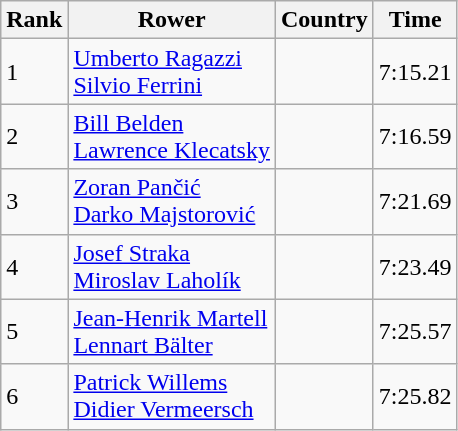<table class="wikitable sortable" style="text-align:middle">
<tr>
<th>Rank</th>
<th>Rower</th>
<th>Country</th>
<th>Time</th>
</tr>
<tr>
<td>1</td>
<td><a href='#'>Umberto Ragazzi</a><br><a href='#'>Silvio Ferrini</a></td>
<td></td>
<td>7:15.21</td>
</tr>
<tr>
<td>2</td>
<td><a href='#'>Bill Belden</a><br><a href='#'>Lawrence Klecatsky</a></td>
<td></td>
<td>7:16.59</td>
</tr>
<tr>
<td>3</td>
<td><a href='#'>Zoran Pančić</a><br><a href='#'>Darko Majstorović</a></td>
<td></td>
<td>7:21.69</td>
</tr>
<tr>
<td>4</td>
<td><a href='#'>Josef Straka</a><br><a href='#'>Miroslav Laholík</a></td>
<td></td>
<td>7:23.49</td>
</tr>
<tr>
<td>5</td>
<td><a href='#'>Jean-Henrik Martell</a><br><a href='#'>Lennart Bälter</a></td>
<td></td>
<td>7:25.57</td>
</tr>
<tr>
<td>6</td>
<td><a href='#'>Patrick Willems</a><br><a href='#'>Didier Vermeersch</a></td>
<td></td>
<td>7:25.82</td>
</tr>
</table>
